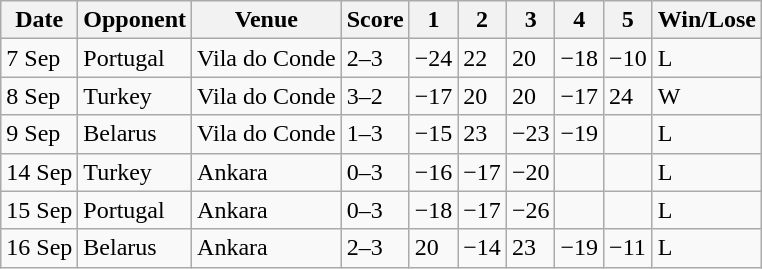<table class="wikitable">
<tr>
<th>Date</th>
<th>Opponent</th>
<th>Venue</th>
<th>Score</th>
<th>1</th>
<th>2</th>
<th>3</th>
<th>4</th>
<th>5</th>
<th>Win/Lose</th>
</tr>
<tr>
<td>7 Sep</td>
<td>Portugal</td>
<td>Vila do Conde</td>
<td>2–3</td>
<td>−24</td>
<td>22</td>
<td>20</td>
<td>−18</td>
<td>−10</td>
<td>L</td>
</tr>
<tr>
<td>8 Sep</td>
<td>Turkey</td>
<td>Vila do Conde</td>
<td>3–2</td>
<td>−17</td>
<td>20</td>
<td>20</td>
<td>−17</td>
<td>24</td>
<td>W</td>
</tr>
<tr>
<td>9 Sep</td>
<td>Belarus</td>
<td>Vila do Conde</td>
<td>1–3</td>
<td>−15</td>
<td>23</td>
<td>−23</td>
<td>−19</td>
<td></td>
<td>L</td>
</tr>
<tr>
<td>14 Sep</td>
<td>Turkey</td>
<td>Ankara</td>
<td>0–3</td>
<td>−16</td>
<td>−17</td>
<td>−20</td>
<td></td>
<td></td>
<td>L</td>
</tr>
<tr>
<td>15 Sep</td>
<td>Portugal</td>
<td>Ankara</td>
<td>0–3</td>
<td>−18</td>
<td>−17</td>
<td>−26</td>
<td></td>
<td></td>
<td>L</td>
</tr>
<tr>
<td>16 Sep</td>
<td>Belarus</td>
<td>Ankara</td>
<td>2–3</td>
<td>20</td>
<td>−14</td>
<td>23</td>
<td>−19</td>
<td>−11</td>
<td>L</td>
</tr>
</table>
